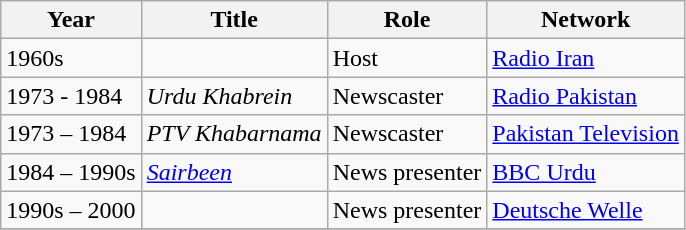<table class="wikitable sortable plainrowheaders">
<tr style="text-align:center;">
<th scope="col">Year</th>
<th scope="col">Title</th>
<th scope="col">Role</th>
<th scope="col">Network</th>
</tr>
<tr>
<td>1960s</td>
<td></td>
<td>Host</td>
<td><a href='#'>Radio Iran</a></td>
</tr>
<tr>
<td>1973 - 1984</td>
<td><em>Urdu Khabrein</em></td>
<td>Newscaster</td>
<td><a href='#'>Radio Pakistan</a></td>
</tr>
<tr>
<td>1973 – 1984</td>
<td><em>PTV Khabarnama</em></td>
<td>Newscaster</td>
<td><a href='#'>Pakistan Television</a></td>
</tr>
<tr>
<td>1984 – 1990s</td>
<td><em><a href='#'>Sairbeen</a></em></td>
<td>News presenter</td>
<td><a href='#'>BBC Urdu</a></td>
</tr>
<tr>
<td>1990s – 2000</td>
<td></td>
<td>News presenter</td>
<td><a href='#'>Deutsche Welle</a></td>
</tr>
<tr>
</tr>
</table>
